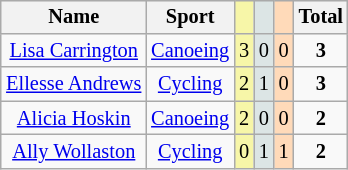<table class=wikitable style=font-size:85%;text-align:center;float:right>
<tr>
<th>Name</th>
<th>Sport</th>
<td bgcolor=F7F6A8></td>
<td bgcolor=DCE5E5></td>
<td bgcolor=FFDAB9></td>
<th>Total</th>
</tr>
<tr>
<td><a href='#'>Lisa Carrington</a></td>
<td><a href='#'>Canoeing</a></td>
<td bgcolor=F7F6A8>3</td>
<td bgcolor=DCE5E5>0</td>
<td bgcolor=FFDAB9>0</td>
<td><strong>3</strong></td>
</tr>
<tr>
<td><a href='#'>Ellesse Andrews</a></td>
<td><a href='#'>Cycling</a></td>
<td bgcolor=F7F6A8>2</td>
<td bgcolor=DCE5E5>1</td>
<td bgcolor=FFDAB9>0</td>
<td><strong>3</strong></td>
</tr>
<tr>
<td><a href='#'>Alicia Hoskin</a></td>
<td><a href='#'>Canoeing</a></td>
<td bgcolor=F7F6A8>2</td>
<td bgcolor=DCE5E5>0</td>
<td bgcolor=FFDAB9>0</td>
<td><strong>2</strong></td>
</tr>
<tr>
<td><a href='#'>Ally Wollaston</a></td>
<td><a href='#'>Cycling</a></td>
<td bgcolor=F7F6A8>0</td>
<td bgcolor=DCE5E5>1</td>
<td bgcolor=FFDAB9>1</td>
<td><strong>2</strong></td>
</tr>
</table>
